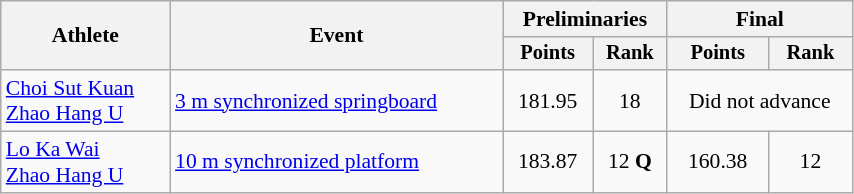<table class="wikitable" style="text-align:center; font-size:90%; width:45%">
<tr>
<th rowspan=2>Athlete</th>
<th rowspan=2>Event</th>
<th colspan=2>Preliminaries</th>
<th colspan=2>Final</th>
</tr>
<tr style="font-size:95%">
<th>Points</th>
<th>Rank</th>
<th>Points</th>
<th>Rank</th>
</tr>
<tr>
<td align=left><a href='#'>Choi Sut Kuan</a> <br> <a href='#'>Zhao Hang U</a></td>
<td align=left><a href='#'>3 m synchronized springboard</a></td>
<td>181.95</td>
<td>18</td>
<td colspan=2>Did not advance</td>
</tr>
<tr>
<td align=left><a href='#'>Lo Ka Wai</a> <br> <a href='#'>Zhao Hang U</a></td>
<td align=left><a href='#'>10 m synchronized platform</a></td>
<td>183.87</td>
<td>12 <strong>Q</strong></td>
<td>160.38</td>
<td>12</td>
</tr>
</table>
